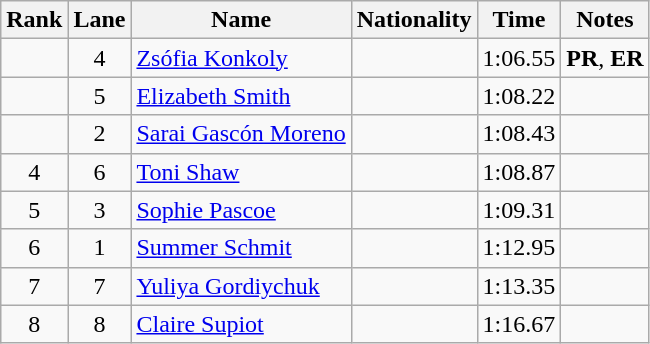<table class="wikitable sortable" style="text-align:center">
<tr>
<th>Rank</th>
<th>Lane</th>
<th>Name</th>
<th>Nationality</th>
<th>Time</th>
<th>Notes</th>
</tr>
<tr>
<td></td>
<td>4</td>
<td align=left><a href='#'>Zsófia Konkoly</a></td>
<td align=left></td>
<td>1:06.55</td>
<td><strong>PR</strong>, <strong>ER</strong></td>
</tr>
<tr>
<td></td>
<td>5</td>
<td align=left><a href='#'>Elizabeth Smith</a></td>
<td align=left></td>
<td>1:08.22</td>
<td></td>
</tr>
<tr>
<td></td>
<td>2</td>
<td align=left><a href='#'>Sarai Gascón Moreno</a></td>
<td align=left></td>
<td>1:08.43</td>
<td></td>
</tr>
<tr>
<td>4</td>
<td>6</td>
<td align=left><a href='#'>Toni Shaw</a></td>
<td align=left></td>
<td>1:08.87</td>
<td></td>
</tr>
<tr>
<td>5</td>
<td>3</td>
<td align=left><a href='#'>Sophie Pascoe</a></td>
<td align=left></td>
<td>1:09.31</td>
<td></td>
</tr>
<tr>
<td>6</td>
<td>1</td>
<td align=left><a href='#'>Summer Schmit</a></td>
<td align=left></td>
<td>1:12.95</td>
<td></td>
</tr>
<tr>
<td>7</td>
<td>7</td>
<td align=left><a href='#'>Yuliya Gordiychuk</a></td>
<td align=left></td>
<td>1:13.35</td>
<td></td>
</tr>
<tr>
<td>8</td>
<td>8</td>
<td align=left><a href='#'>Claire Supiot</a></td>
<td align=left></td>
<td>1:16.67</td>
<td></td>
</tr>
</table>
